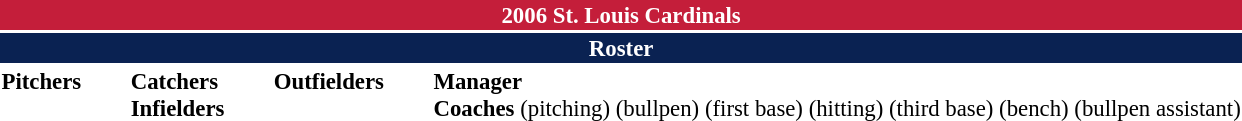<table class="toccolours" style="font-size: 95%;">
<tr>
<th colspan="10" style="background-color: #c41e3a; color: #FFFFFF; text-align: center;">2006 St. Louis Cardinals</th>
</tr>
<tr>
<td colspan="10" style="background-color: #0a2252; color: #FFFFFF; text-align: center;"><strong>Roster</strong></td>
</tr>
<tr>
<td valign="top"><strong>Pitchers</strong><br>

















</td>
<td width="25px"></td>
<td valign="top"><strong>Catchers</strong><br>


<strong>Infielders</strong>







</td>
<td width="25px"></td>
<td valign="top"><strong>Outfielders</strong><br>








</td>
<td width="25px"></td>
<td valign="top"><strong>Manager</strong><br>
<strong>Coaches</strong>
 (pitching)
 (bullpen)
 (first base)
 (hitting)
 (third base)
 (bench)
 (bullpen assistant)</td>
</tr>
</table>
